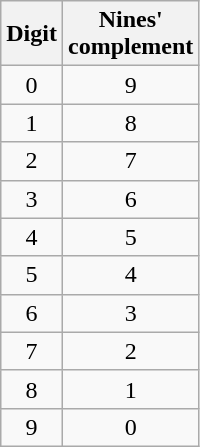<table class="wikitable floatright">
<tr>
<th>Digit</th>
<th>Nines' <br>complement</th>
</tr>
<tr align="center">
<td>0</td>
<td>9</td>
</tr>
<tr align="center">
<td>1</td>
<td>8</td>
</tr>
<tr align="center">
<td>2</td>
<td>7</td>
</tr>
<tr align="center">
<td>3</td>
<td>6</td>
</tr>
<tr align="center">
<td>4</td>
<td>5</td>
</tr>
<tr align="center">
<td>5</td>
<td>4</td>
</tr>
<tr align="center">
<td>6</td>
<td>3</td>
</tr>
<tr align="center">
<td>7</td>
<td>2</td>
</tr>
<tr align="center">
<td>8</td>
<td>1</td>
</tr>
<tr align="center">
<td>9</td>
<td>0</td>
</tr>
</table>
